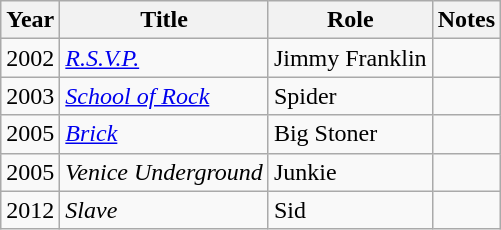<table class="wikitable">
<tr>
<th>Year</th>
<th>Title</th>
<th>Role</th>
<th>Notes</th>
</tr>
<tr>
<td>2002</td>
<td><a href='#'><em>R.S.V.P.</em></a></td>
<td>Jimmy Franklin</td>
<td></td>
</tr>
<tr>
<td>2003</td>
<td><em><a href='#'>School of Rock</a></em></td>
<td>Spider</td>
<td></td>
</tr>
<tr>
<td>2005</td>
<td><a href='#'><em>Brick</em></a></td>
<td>Big Stoner</td>
<td></td>
</tr>
<tr>
<td>2005</td>
<td><em>Venice Underground</em></td>
<td>Junkie</td>
<td></td>
</tr>
<tr>
<td>2012</td>
<td><em>Slave</em></td>
<td>Sid</td>
<td></td>
</tr>
</table>
